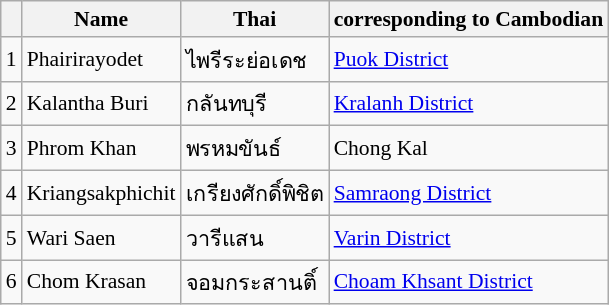<table class="wikitable"  style="font-size:90%;">
<tr>
<th></th>
<th>Name</th>
<th>Thai</th>
<th>corresponding to Cambodian</th>
</tr>
<tr>
<td>1</td>
<td>Phairirayodet</td>
<td>ไพรีระย่อเดช</td>
<td><a href='#'>Puok District</a></td>
</tr>
<tr>
<td>2</td>
<td>Kalantha Buri</td>
<td>กลันทบุรี</td>
<td><a href='#'>Kralanh District</a></td>
</tr>
<tr>
<td>3</td>
<td>Phrom Khan</td>
<td>พรหมขันธ์</td>
<td>Chong Kal</td>
</tr>
<tr>
<td>4</td>
<td>Kriangsakphichit</td>
<td>เกรียงศักดิ์พิชิต</td>
<td><a href='#'>Samraong District</a></td>
</tr>
<tr>
<td>5</td>
<td>Wari Saen</td>
<td>วารีแสน</td>
<td><a href='#'>Varin District</a></td>
</tr>
<tr>
<td>6</td>
<td>Chom Krasan</td>
<td>จอมกระสานติ์</td>
<td><a href='#'>Choam Khsant District</a></td>
</tr>
</table>
